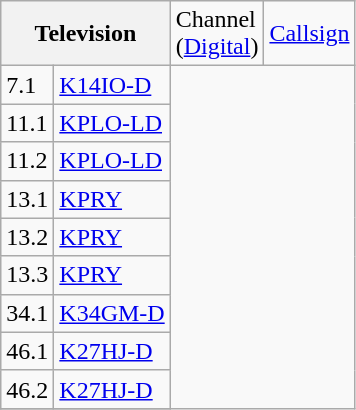<table class="wikitable">
<tr>
<th align="center" colspan="2"><strong>Television</strong></th>
<td>Channel<br>(<a href='#'>Digital</a>)</td>
<td><a href='#'>Callsign</a></td>
</tr>
<tr>
<td>7.1</td>
<td><a href='#'>K14IO-D</a></td>
</tr>
<tr>
<td>11.1</td>
<td><a href='#'>KPLO-LD</a></td>
</tr>
<tr>
<td>11.2</td>
<td><a href='#'>KPLO-LD</a></td>
</tr>
<tr>
<td>13.1</td>
<td><a href='#'>KPRY</a></td>
</tr>
<tr>
<td>13.2</td>
<td><a href='#'>KPRY</a></td>
</tr>
<tr>
<td>13.3</td>
<td><a href='#'>KPRY</a></td>
</tr>
<tr>
<td>34.1</td>
<td><a href='#'>K34GM-D</a></td>
</tr>
<tr>
<td>46.1</td>
<td><a href='#'>K27HJ-D</a></td>
</tr>
<tr>
<td>46.2</td>
<td><a href='#'>K27HJ-D</a></td>
</tr>
<tr>
</tr>
</table>
